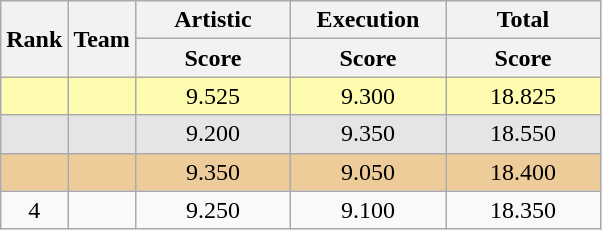<table class="wikitable" style="text-align:center">
<tr>
<th rowspan=2>Rank</th>
<th rowspan=2>Team</th>
<th style="width:6em">Artistic</th>
<th style="width:6em">Execution</th>
<th style="width:6em">Total</th>
</tr>
<tr>
<th>Score</th>
<th>Score</th>
<th>Score</th>
</tr>
<tr style="background:#fffcaf;">
<td></td>
<td align="left"></td>
<td>9.525</td>
<td>9.300</td>
<td>18.825</td>
</tr>
<tr style="background:#e5e5e5;">
<td></td>
<td align="left"></td>
<td>9.200</td>
<td>9.350</td>
<td>18.550</td>
</tr>
<tr style="background:#ec9;">
<td></td>
<td align="left"></td>
<td>9.350</td>
<td>9.050</td>
<td>18.400</td>
</tr>
<tr>
<td>4</td>
<td align="left"></td>
<td>9.250</td>
<td>9.100</td>
<td>18.350</td>
</tr>
</table>
